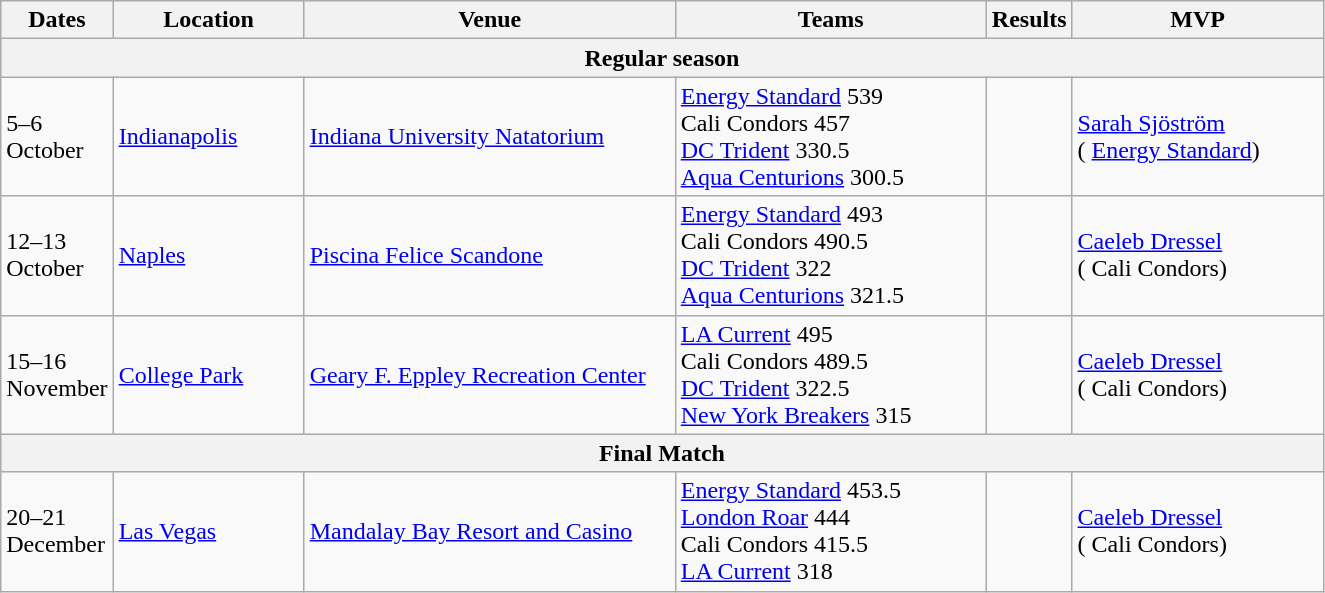<table class="wikitable">
<tr>
<th style="width: 40pt;">Dates</th>
<th style="width: 90pt;">Location</th>
<th style="width: 180pt;">Venue</th>
<th style="width: 150pt;">Teams</th>
<th style="width: 20pt;">Results</th>
<th style="width: 120pt;">MVP</th>
</tr>
<tr>
<th colspan="6"><strong>Regular season</strong></th>
</tr>
<tr>
<td>5–6 October</td>
<td> <a href='#'>Indianapolis</a></td>
<td><a href='#'>Indiana University Natatorium</a></td>
<td> <a href='#'>Energy Standard</a> 539<br> Cali Condors 457<br> <a href='#'>DC Trident</a> 330.5<br> <a href='#'>Aqua Centurions</a> 300.5</td>
<td style="text-align:center"></td>
<td valign="center"> <a href='#'>Sarah Sjöström</a><br>( <a href='#'>Energy Standard</a>)</td>
</tr>
<tr>
<td>12–13 October</td>
<td> <a href='#'>Naples</a></td>
<td><a href='#'>Piscina Felice Scandone</a></td>
<td> <a href='#'>Energy Standard</a> 493<br> Cali Condors 490.5<br> <a href='#'>DC Trident</a> 322<br> <a href='#'>Aqua Centurions</a> 321.5</td>
<td style="text-align:center"></td>
<td valign="center"> <a href='#'>Caeleb Dressel</a><br>( Cali Condors)</td>
</tr>
<tr>
<td>15–16 November</td>
<td> <a href='#'>College Park</a></td>
<td><a href='#'>Geary F. Eppley Recreation Center</a></td>
<td> <a href='#'>LA Current</a> 495<br> Cali Condors 489.5<br> <a href='#'>DC Trident</a> 322.5<br> <a href='#'>New York Breakers</a> 315</td>
<td style="text-align:center"></td>
<td valign="center"> <a href='#'>Caeleb Dressel</a><br>( Cali Condors)</td>
</tr>
<tr>
<th colspan="6"><strong>Final Match</strong></th>
</tr>
<tr>
<td>20–21 December</td>
<td> <a href='#'>Las Vegas</a></td>
<td><a href='#'>Mandalay Bay Resort and Casino</a></td>
<td> <a href='#'>Energy Standard</a> 453.5<br> <a href='#'>London Roar</a> 444<br> Cali Condors 415.5<br> <a href='#'>LA Current</a> 318</td>
<td style="text-align:center"></td>
<td valign="center"> <a href='#'>Caeleb Dressel</a><br>( Cali Condors)</td>
</tr>
</table>
